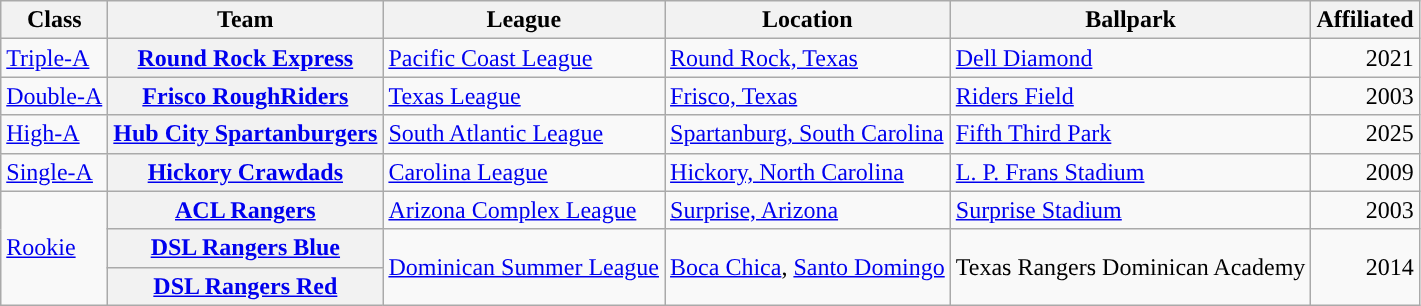<table class="wikitable plainrowheaders sortable">
<tr>
<th scope="col">Class</th>
<th scope="col">Team</th>
<th scope="col">League</th>
<th scope="col">Location</th>
<th scope="col">Ballpark</th>
<th scope="col">Affiliated</th>
</tr>
<tr>
<td><a href='#'>Triple-A</a></td>
<th scope="row"><a href='#'>Round Rock Express</a></th>
<td><a href='#'>Pacific Coast League</a></td>
<td><a href='#'>Round Rock, Texas</a></td>
<td><a href='#'>Dell Diamond</a></td>
<td align="right">2021</td>
</tr>
<tr>
<td><a href='#'>Double-A</a></td>
<th scope="row"><a href='#'>Frisco RoughRiders</a></th>
<td><a href='#'>Texas League</a></td>
<td><a href='#'>Frisco, Texas</a></td>
<td><a href='#'>Riders Field</a></td>
<td align="right">2003</td>
</tr>
<tr>
<td><a href='#'>High-A</a></td>
<th scope="row"><a href='#'>Hub City Spartanburgers</a></th>
<td><a href='#'>South Atlantic League</a></td>
<td><a href='#'>Spartanburg, South Carolina</a></td>
<td><a href='#'>Fifth Third Park</a></td>
<td align="right">2025</td>
</tr>
<tr>
<td><a href='#'>Single-A</a></td>
<th scope="row"><a href='#'>Hickory Crawdads</a></th>
<td><a href='#'>Carolina League</a></td>
<td><a href='#'>Hickory, North Carolina</a></td>
<td><a href='#'>L. P. Frans Stadium</a></td>
<td align="right">2009</td>
</tr>
<tr>
<td rowspan=3><a href='#'>Rookie</a></td>
<th scope="row"><a href='#'>ACL Rangers</a></th>
<td><a href='#'>Arizona Complex League</a></td>
<td><a href='#'>Surprise, Arizona</a></td>
<td><a href='#'>Surprise Stadium</a></td>
<td align="right">2003</td>
</tr>
<tr>
<th scope="row"><a href='#'>DSL Rangers Blue</a></th>
<td rowspan=2><a href='#'>Dominican Summer League</a></td>
<td rowspan=2><a href='#'>Boca Chica</a>, <a href='#'>Santo Domingo</a></td>
<td rowspan=2>Texas Rangers Dominican Academy</td>
<td rowspan=2 align="right">2014</td>
</tr>
<tr>
<th scope="row"><a href='#'>DSL Rangers Red</a></th>
</tr>
</table>
